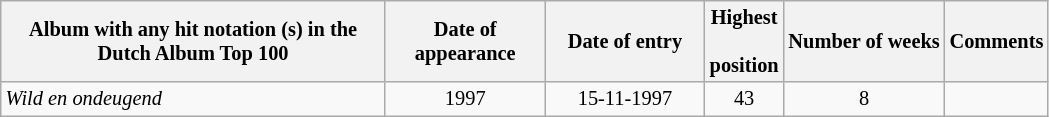<table class="wikitable sortable collapsible " id="123" style="margin: 0.5em 1em 0.5em 0; font-size: 85%; text-align: center;">
<tr>
<th id="126" width="250">Album with any hit notation (s) in the Dutch Album Top 100</th>
<th data-sort-type="date" id="130" width="100">Date of appearance</th>
<th data-sort-type="date" id="132" width="100">Date of entry</th>
<th data-sort-type="number" id="134">Highest<br><br>position</th>
<th data-sort-type="number" id="136">Number of weeks</th>
<th id="138">Comments</th>
</tr>
<tr align="center" id="140">
<td align="left" id="141"><em>Wild en ondeugend</em></td>
<td id="143">1997</td>
<td id="145">15-11-1997</td>
<td id="147">43</td>
<td id="149">8</td>
<td id="151"></td>
</tr>
</table>
